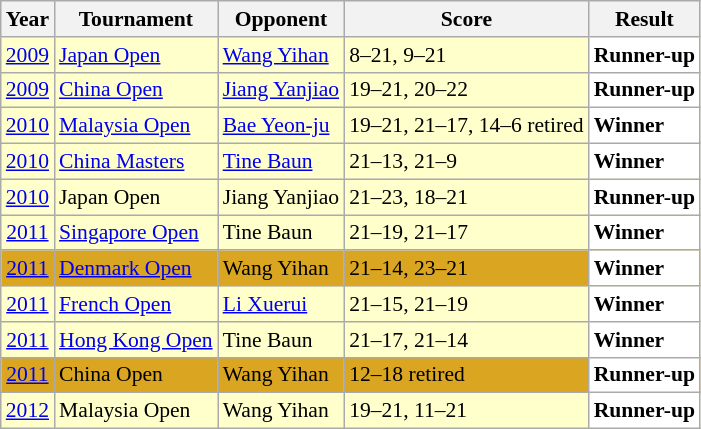<table class="sortable wikitable" style="font-size: 90%;">
<tr>
<th>Year</th>
<th>Tournament</th>
<th>Opponent</th>
<th>Score</th>
<th>Result</th>
</tr>
<tr style="background:#FFFFCC">
<td align="center"><a href='#'>2009</a></td>
<td align="left"><a href='#'>Japan Open</a></td>
<td align="left"> <a href='#'>Wang Yihan</a></td>
<td align="left">8–21, 9–21</td>
<td style="text-align:left; background:white"> <strong>Runner-up</strong></td>
</tr>
<tr style="background:#FFFFCC">
<td align="center"><a href='#'>2009</a></td>
<td align="left"><a href='#'>China Open</a></td>
<td align="left"> <a href='#'>Jiang Yanjiao</a></td>
<td align="left">19–21, 20–22</td>
<td style="text-align:left; background:white"> <strong>Runner-up</strong></td>
</tr>
<tr style="background:#FFFFCC">
<td align="center"><a href='#'>2010</a></td>
<td align="left"><a href='#'>Malaysia Open</a></td>
<td align="left"> <a href='#'>Bae Yeon-ju</a></td>
<td align="left">19–21, 21–17, 14–6 retired</td>
<td style="text-align:left; background:white"> <strong>Winner</strong></td>
</tr>
<tr style="background:#FFFFCC">
<td align="center"><a href='#'>2010</a></td>
<td align="left"><a href='#'>China Masters</a></td>
<td align="left"> <a href='#'>Tine Baun</a></td>
<td align="left">21–13, 21–9</td>
<td style="text-align: left; background:white"> <strong>Winner</strong></td>
</tr>
<tr style="background:#FFFFCC">
<td align="center"><a href='#'>2010</a></td>
<td align="left">Japan Open</td>
<td align="left"> Jiang Yanjiao</td>
<td align="left">21–23, 18–21</td>
<td style="text-align:left; background:white"> <strong>Runner-up</strong></td>
</tr>
<tr style="background:#FFFFCC">
<td align="center"><a href='#'>2011</a></td>
<td align="left"><a href='#'>Singapore Open</a></td>
<td align="left"> Tine Baun</td>
<td align="left">21–19, 21–17</td>
<td style="text-align: left; background:white"> <strong>Winner</strong></td>
</tr>
<tr style="background:#DAA520">
<td align="center"><a href='#'>2011</a></td>
<td align="left"><a href='#'>Denmark Open</a></td>
<td align="left"> Wang Yihan</td>
<td align="left">21–14, 23–21</td>
<td style="text-align: left; background:white"> <strong>Winner</strong></td>
</tr>
<tr style="background:#FFFFCC">
<td align="center"><a href='#'>2011</a></td>
<td align="left"><a href='#'>French Open</a></td>
<td align="left"> <a href='#'>Li Xuerui</a></td>
<td align="left">21–15, 21–19</td>
<td style="text-align:left; background:white"> <strong>Winner</strong></td>
</tr>
<tr style="background:#FFFFCC">
<td align="center"><a href='#'>2011</a></td>
<td align="left"><a href='#'>Hong Kong Open</a></td>
<td align="left"> Tine Baun</td>
<td align="left">21–17, 21–14</td>
<td style="text-align: left; background:white"> <strong>Winner</strong></td>
</tr>
<tr style="background:#DAA520">
<td align="center"><a href='#'>2011</a></td>
<td align="left">China Open</td>
<td align="left"> Wang Yihan</td>
<td align="left">12–18 retired</td>
<td style="text-align: left; background:white"> <strong>Runner-up</strong></td>
</tr>
<tr style="background:#FFFFCC">
<td align="center"><a href='#'>2012</a></td>
<td align="left">Malaysia Open</td>
<td align="left"> Wang Yihan</td>
<td align="left">19–21, 11–21</td>
<td style="text-align:left; background:white"> <strong>Runner-up</strong></td>
</tr>
</table>
